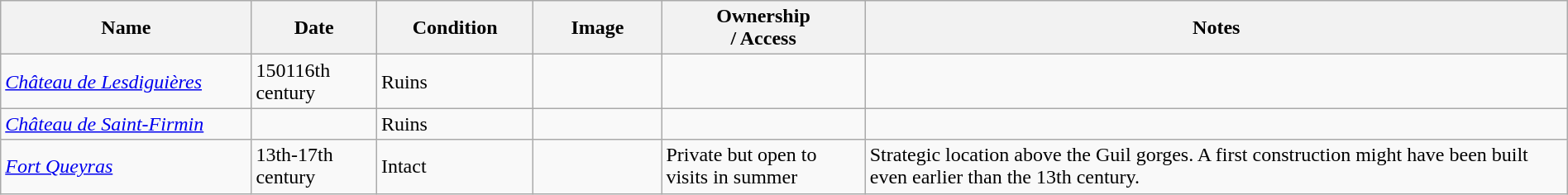<table class="wikitable sortable" width="100%">
<tr>
<th width="16%">Name<br></th>
<th width="8%">Date<br></th>
<th width="10%">Condition<br></th>
<th class="unsortable" width="96px">Image</th>
<th width="13%">Ownership<br>/ Access</th>
<th class="unsortable">Notes</th>
</tr>
<tr>
<td><em><a href='#'>Château de Lesdiguières</a></em></td>
<td><span>1501</span>16th century</td>
<td>Ruins</td>
<td></td>
<td></td>
<td></td>
</tr>
<tr>
<td><em><a href='#'>Château de Saint-Firmin</a></em></td>
<td></td>
<td>Ruins</td>
<td></td>
<td></td>
<td></td>
</tr>
<tr>
<td><em><a href='#'>Fort Queyras</a></em></td>
<td>13th-17th century</td>
<td>Intact</td>
<td></td>
<td>Private but open to visits in summer</td>
<td>Strategic location above the Guil gorges. A first construction might have been built even earlier than the 13th century.</td>
</tr>
</table>
